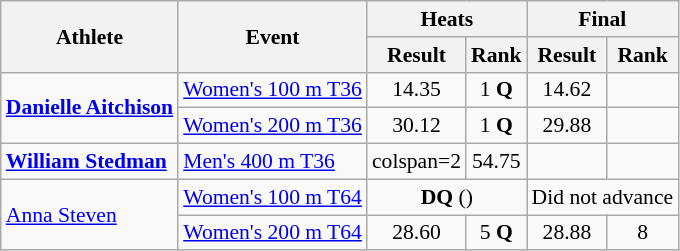<table class=wikitable style="font-size:90%">
<tr>
<th rowspan="2">Athlete</th>
<th rowspan="2">Event</th>
<th colspan="2">Heats</th>
<th colspan="2">Final</th>
</tr>
<tr>
<th>Result</th>
<th>Rank</th>
<th>Result</th>
<th>Rank</th>
</tr>
<tr align=center>
<td rowspan=2 align=left><strong><a href='#'>Danielle Aitchison</a></strong></td>
<td><a href='#'>Women's 100 m T36</a></td>
<td>14.35</td>
<td>1 <strong>Q</strong></td>
<td>14.62</td>
<td></td>
</tr>
<tr align=center>
<td align=left><a href='#'>Women's 200 m T36</a></td>
<td>30.12</td>
<td>1 <strong>Q</strong></td>
<td>29.88</td>
<td></td>
</tr>
<tr align=center>
<td align=left><strong><a href='#'>William Stedman</a></strong></td>
<td align=left><a href='#'>Men's 400 m T36</a></td>
<td>colspan=2 </td>
<td>54.75</td>
<td></td>
</tr>
<tr align=center>
<td rowspan=2 align=left><a href='#'>Anna Steven</a></td>
<td align=left><a href='#'>Women's 100 m T64</a></td>
<td colspan="2"><strong>DQ</strong> ()</td>
<td colspan="2">Did not advance</td>
</tr>
<tr align=center>
<td align=left><a href='#'>Women's 200 m T64</a></td>
<td>28.60</td>
<td>5 <strong>Q</strong></td>
<td>28.88</td>
<td>8</td>
</tr>
</table>
